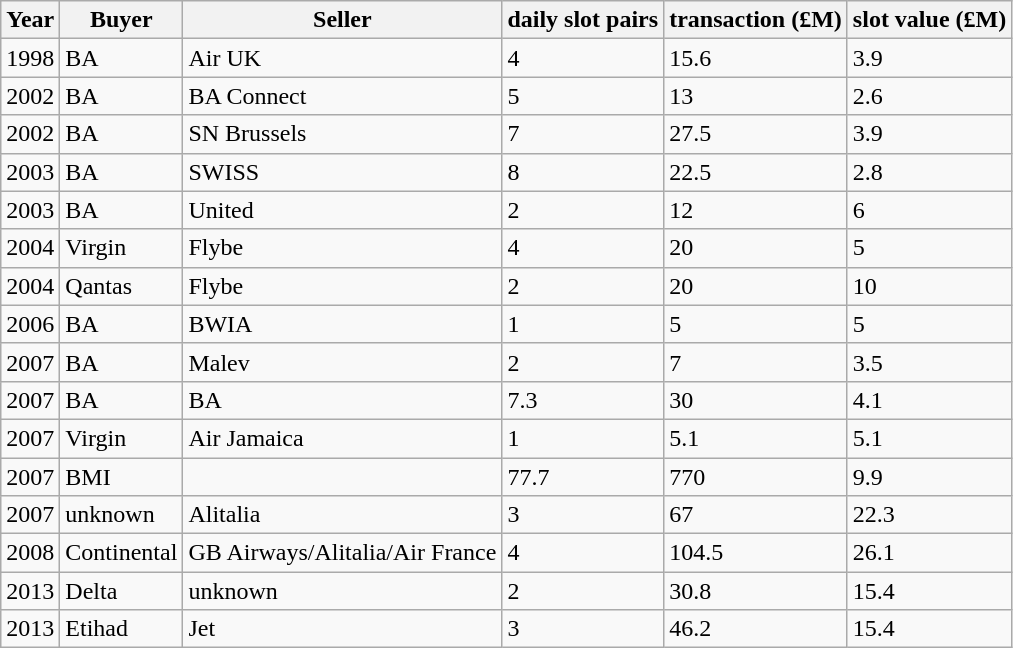<table class="wikitable sortable">
<tr>
<th>Year</th>
<th>Buyer</th>
<th>Seller</th>
<th>daily slot pairs</th>
<th>transaction (£M)</th>
<th>slot value (£M)</th>
</tr>
<tr>
<td>1998</td>
<td>BA</td>
<td>Air UK</td>
<td>4</td>
<td>15.6</td>
<td>3.9</td>
</tr>
<tr>
<td>2002</td>
<td>BA</td>
<td>BA Connect</td>
<td>5</td>
<td>13</td>
<td>2.6</td>
</tr>
<tr>
<td>2002</td>
<td>BA</td>
<td>SN Brussels</td>
<td>7</td>
<td>27.5</td>
<td>3.9</td>
</tr>
<tr>
<td>2003</td>
<td>BA</td>
<td>SWISS</td>
<td>8</td>
<td>22.5</td>
<td>2.8</td>
</tr>
<tr>
<td>2003</td>
<td>BA</td>
<td>United</td>
<td>2</td>
<td>12</td>
<td>6</td>
</tr>
<tr>
<td>2004</td>
<td>Virgin</td>
<td>Flybe</td>
<td>4</td>
<td>20</td>
<td>5</td>
</tr>
<tr>
<td>2004</td>
<td>Qantas</td>
<td>Flybe</td>
<td>2</td>
<td>20</td>
<td>10</td>
</tr>
<tr>
<td>2006</td>
<td>BA</td>
<td>BWIA</td>
<td>1</td>
<td>5</td>
<td>5</td>
</tr>
<tr>
<td>2007</td>
<td>BA</td>
<td>Malev</td>
<td>2</td>
<td>7</td>
<td>3.5</td>
</tr>
<tr>
<td>2007</td>
<td>BA</td>
<td>BA</td>
<td>7.3</td>
<td>30</td>
<td>4.1</td>
</tr>
<tr>
<td>2007</td>
<td>Virgin</td>
<td>Air Jamaica</td>
<td>1</td>
<td>5.1</td>
<td>5.1</td>
</tr>
<tr>
<td>2007</td>
<td>BMI</td>
<td></td>
<td>77.7</td>
<td>770</td>
<td>9.9</td>
</tr>
<tr>
<td>2007</td>
<td>unknown</td>
<td>Alitalia</td>
<td>3</td>
<td>67</td>
<td>22.3</td>
</tr>
<tr>
<td>2008</td>
<td>Continental</td>
<td>GB Airways/Alitalia/Air France</td>
<td>4</td>
<td>104.5</td>
<td>26.1</td>
</tr>
<tr>
<td>2013</td>
<td>Delta</td>
<td>unknown</td>
<td>2</td>
<td>30.8</td>
<td>15.4</td>
</tr>
<tr>
<td>2013</td>
<td>Etihad</td>
<td>Jet</td>
<td>3</td>
<td>46.2</td>
<td>15.4</td>
</tr>
</table>
